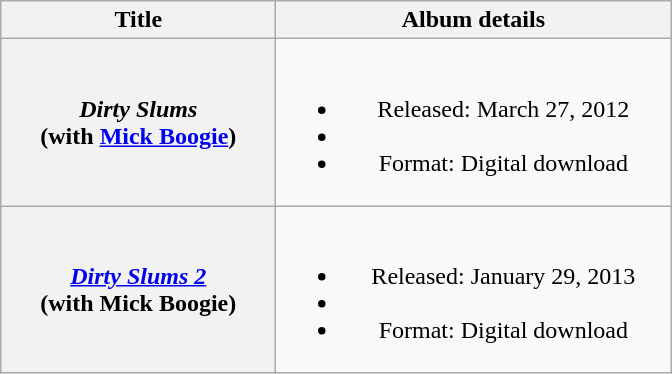<table class="wikitable plainrowheaders" style="text-align:center;">
<tr>
<th scope="col" style="width:11em;">Title</th>
<th scope="col" style="width:16em;">Album details</th>
</tr>
<tr>
<th scope="row"><em>Dirty Slums</em><br><span>(with <a href='#'>Mick Boogie</a>)</span></th>
<td><br><ul><li>Released: March 27, 2012</li><li></li><li>Format: Digital download</li></ul></td>
</tr>
<tr>
<th scope="row"><em><a href='#'>Dirty Slums 2</a></em><br><span>(with Mick Boogie)</span></th>
<td><br><ul><li>Released: January 29, 2013</li><li></li><li>Format: Digital download</li></ul></td>
</tr>
</table>
